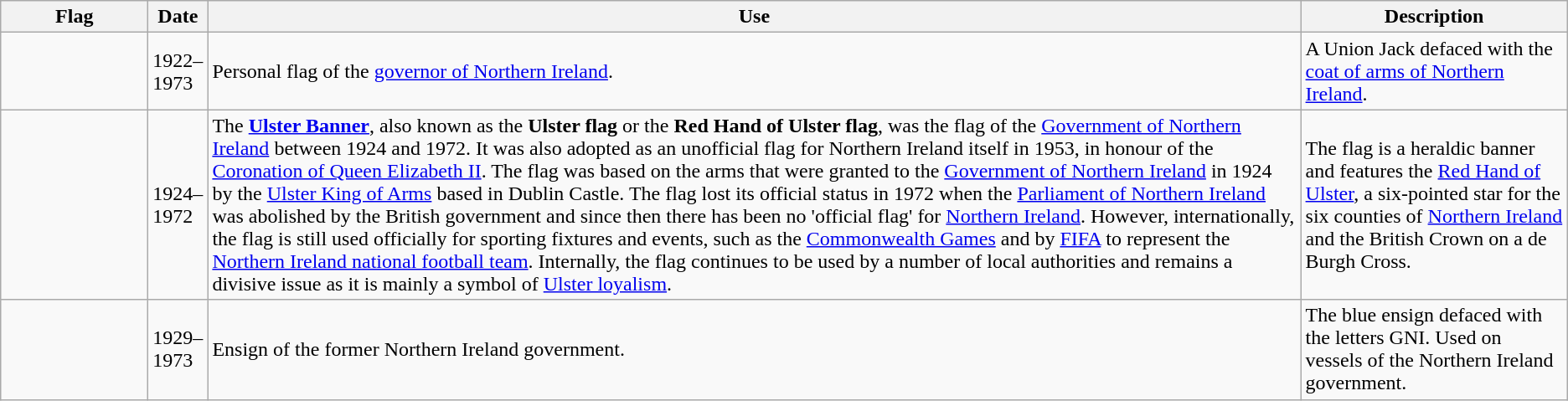<table class="wikitable">
<tr>
<th width=110>Flag</th>
<th width=30>Date</th>
<th>Use</th>
<th>Description</th>
</tr>
<tr>
<td></td>
<td>1922–1973</td>
<td>Personal flag of the <a href='#'>governor of Northern Ireland</a>.</td>
<td>A Union Jack defaced with the <a href='#'>coat of arms of Northern Ireland</a>.</td>
</tr>
<tr>
<td> <br> </td>
<td>1924–1972</td>
<td>The <strong><a href='#'>Ulster Banner</a></strong>, also known as the <strong>Ulster flag</strong> or the <strong>Red Hand of Ulster flag</strong>, was the flag of the <a href='#'>Government of Northern Ireland</a> between 1924 and 1972. It was also adopted as an unofficial flag for Northern Ireland itself in 1953, in honour of the <a href='#'>Coronation of Queen Elizabeth&nbsp;II</a>. The flag was based on the arms that were granted to the <a href='#'>Government of Northern Ireland</a> in 1924 by the <a href='#'>Ulster King of Arms</a> based in Dublin Castle. The flag lost its official status in 1972 when the <a href='#'>Parliament of Northern Ireland</a> was abolished by the British government and since then there has been no 'official flag' for <a href='#'>Northern Ireland</a>. However, internationally, the flag is still used officially for sporting fixtures and events, such as the <a href='#'>Commonwealth Games</a> and by <a href='#'>FIFA</a> to represent the <a href='#'>Northern Ireland national football team</a>. Internally, the flag continues to be used by a number of local authorities and remains a divisive issue as it is mainly a symbol of <a href='#'>Ulster loyalism</a>.</td>
<td>The flag is a heraldic banner and features the <a href='#'>Red Hand of Ulster</a>, a six-pointed star for the six counties of <a href='#'>Northern Ireland</a> and the British Crown on a de Burgh Cross.</td>
</tr>
<tr>
<td></td>
<td>1929–1973</td>
<td>Ensign of the former Northern Ireland government.</td>
<td>The blue ensign defaced with the letters GNI. Used on vessels of the Northern Ireland government.</td>
</tr>
</table>
